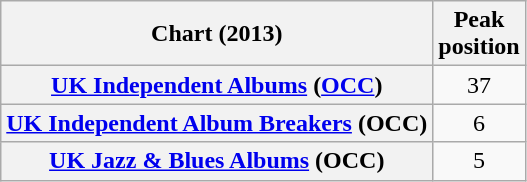<table class="wikitable sortable plainrowheaders" style="text-align:center">
<tr>
<th scope="col">Chart (2013)</th>
<th scope="col">Peak<br>position</th>
</tr>
<tr>
<th scope="row"><a href='#'>UK Independent Albums</a> (<a href='#'>OCC</a>)</th>
<td>37</td>
</tr>
<tr>
<th scope="row"><a href='#'>UK Independent Album Breakers</a> (OCC)</th>
<td>6</td>
</tr>
<tr>
<th scope="row"><a href='#'>UK Jazz & Blues Albums</a> (OCC)</th>
<td>5</td>
</tr>
</table>
